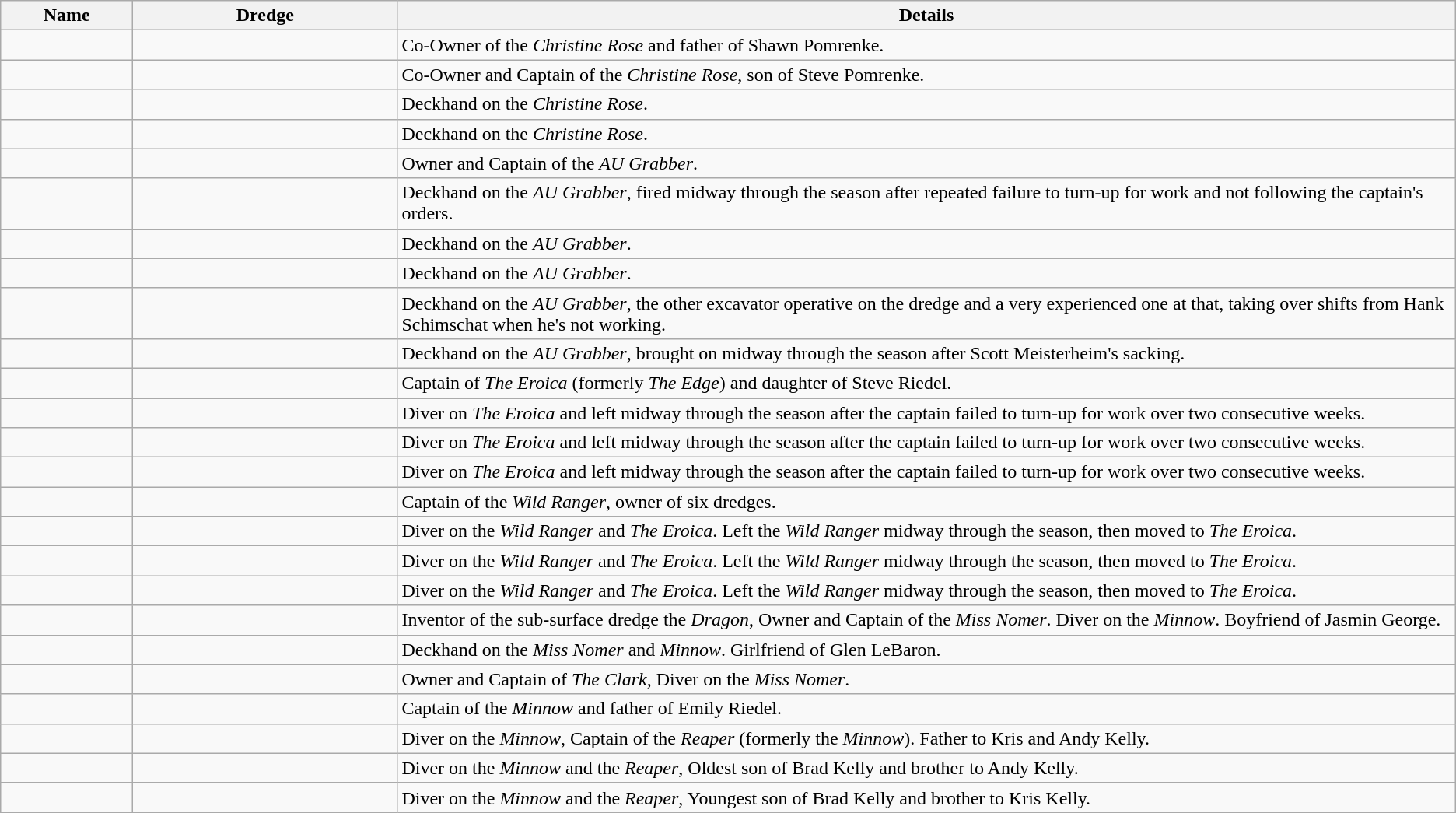<table class=wikitable>
<tr>
<th style="width:5%;">Name</th>
<th style="width:10%;">Dredge</th>
<th colspan="12" style="width:40%;">Details</th>
</tr>
<tr>
<td></td>
<td></td>
<td>Co-Owner of the <em>Christine Rose</em> and father of Shawn Pomrenke.</td>
</tr>
<tr>
<td></td>
<td></td>
<td>Co-Owner and Captain of the <em>Christine Rose</em>, son of Steve Pomrenke.</td>
</tr>
<tr>
<td></td>
<td></td>
<td>Deckhand on the <em>Christine Rose</em>.</td>
</tr>
<tr>
<td></td>
<td></td>
<td>Deckhand on the <em>Christine Rose</em>.</td>
</tr>
<tr>
<td></td>
<td></td>
<td>Owner and Captain of the <em>AU Grabber</em>.</td>
</tr>
<tr>
<td></td>
<td></td>
<td>Deckhand on the <em>AU Grabber</em>, fired midway through the season after repeated failure to turn-up for work and not following the captain's orders.</td>
</tr>
<tr>
<td></td>
<td></td>
<td>Deckhand on the <em>AU Grabber</em>.</td>
</tr>
<tr>
<td></td>
<td></td>
<td>Deckhand on the <em>AU Grabber</em>.</td>
</tr>
<tr>
<td></td>
<td></td>
<td>Deckhand on the <em>AU Grabber</em>, the other excavator operative on the dredge and a very experienced one at that, taking over shifts from Hank Schimschat when he's not working.</td>
</tr>
<tr>
<td></td>
<td></td>
<td>Deckhand on the <em>AU Grabber</em>, brought on midway through the season after Scott Meisterheim's sacking.</td>
</tr>
<tr>
<td></td>
<td></td>
<td>Captain of <em>The Eroica</em> (formerly <em>The Edge</em>) and daughter of Steve Riedel.</td>
</tr>
<tr>
<td></td>
<td></td>
<td>Diver on <em>The Eroica</em> and left midway through the season after the captain failed to turn-up for work over two consecutive weeks.</td>
</tr>
<tr>
<td></td>
<td></td>
<td>Diver on <em>The Eroica</em> and left midway through the season after the captain failed to turn-up for work over two consecutive weeks.</td>
</tr>
<tr>
<td></td>
<td></td>
<td>Diver on <em>The Eroica</em> and left midway through the season after the captain failed to turn-up for work over two consecutive weeks.</td>
</tr>
<tr>
<td></td>
<td></td>
<td>Captain of the <em>Wild Ranger</em>, owner of six dredges.</td>
</tr>
<tr>
<td></td>
<td></td>
<td>Diver on the <em>Wild Ranger</em> and <em>The Eroica</em>. Left the <em>Wild Ranger</em> midway through the season, then moved to <em>The Eroica</em>.</td>
</tr>
<tr>
<td></td>
<td></td>
<td>Diver on the <em>Wild Ranger</em> and <em>The Eroica</em>. Left the <em>Wild Ranger</em> midway through the season, then moved to <em>The Eroica</em>.</td>
</tr>
<tr>
<td></td>
<td></td>
<td>Diver on the <em>Wild Ranger</em> and <em>The Eroica</em>. Left the <em>Wild Ranger</em> midway through the season, then moved to <em>The Eroica</em>.</td>
</tr>
<tr>
<td></td>
<td></td>
<td>Inventor of the sub-surface dredge the <em>Dragon</em>, Owner and Captain of the <em>Miss Nomer</em>. Diver on the <em>Minnow</em>. Boyfriend of Jasmin George.</td>
</tr>
<tr>
<td></td>
<td></td>
<td>Deckhand on the <em>Miss Nomer</em> and <em>Minnow</em>. Girlfriend of Glen LeBaron.</td>
</tr>
<tr>
<td></td>
<td></td>
<td>Owner and Captain of <em>The Clark</em>, Diver on the <em>Miss Nomer</em>.</td>
</tr>
<tr>
<td></td>
<td></td>
<td>Captain of the <em>Minnow</em> and father of Emily Riedel.</td>
</tr>
<tr>
<td></td>
<td></td>
<td>Diver on the <em>Minnow</em>, Captain of the <em>Reaper</em> (formerly the <em>Minnow</em>). Father to Kris and Andy Kelly.</td>
</tr>
<tr>
<td></td>
<td></td>
<td>Diver on the <em>Minnow</em> and the <em>Reaper</em>, Oldest son of Brad Kelly and brother to Andy Kelly.</td>
</tr>
<tr>
<td></td>
<td></td>
<td>Diver on the <em>Minnow</em> and the <em>Reaper</em>, Youngest son of Brad Kelly and brother to Kris Kelly.</td>
</tr>
</table>
